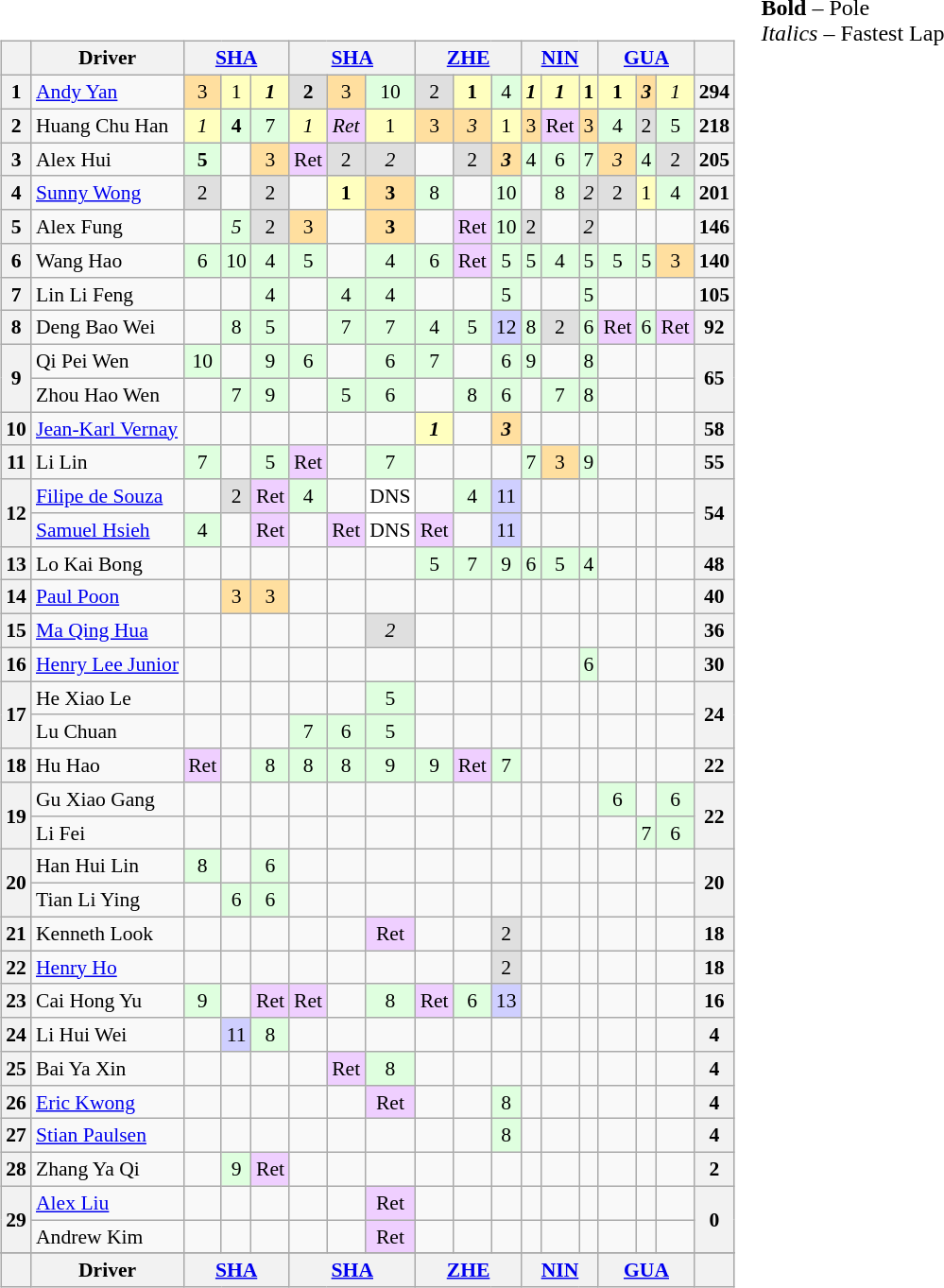<table>
<tr>
<td valign="top"><br><table align=left| class="wikitable" style="font-size: 90%; text-align: center">
<tr valign="top">
<th valign="middle"></th>
<th valign="middle">Driver</th>
<th colspan="3"><a href='#'>SHA</a><br></th>
<th colspan="3"><a href='#'>SHA</a><br></th>
<th colspan="3"><a href='#'>ZHE</a><br></th>
<th colspan="3"><a href='#'>NIN</a><br></th>
<th colspan="3"><a href='#'>GUA</a><br></th>
<th valign="middle">  </th>
</tr>
<tr>
<th>1</th>
<td align=left> <a href='#'>Andy Yan</a></td>
<td style="background:#ffdf9f;">3</td>
<td style="background:#ffffbf;">1</td>
<td style="background:#ffffbf;"><strong><em>1</em></strong></td>
<td style="background:#dfdfdf;"><strong>2</strong></td>
<td style="background:#ffdf9f;">3</td>
<td style="background:#dfffdf;">10</td>
<td style="background:#dfdfdf;">2</td>
<td style="background:#ffffbf;"><strong>1</strong></td>
<td style="background:#dfffdf;">4</td>
<td style="background:#ffffbf;"><strong><em>1</em></strong></td>
<td style="background:#ffffbf;"><strong><em>1</em></strong></td>
<td style="background:#ffffbf;"><strong>1</strong></td>
<td style="background:#ffffbf;"><strong>1</strong></td>
<td style="background:#ffdf9f;"><strong><em>3</em></strong></td>
<td style="background:#ffffbf;"><em>1</em></td>
<th>294</th>
</tr>
<tr>
<th>2</th>
<td align=left> Huang Chu Han</td>
<td style="background:#ffffbf;"><em>1</em></td>
<td style="background:#dfffdf;"><strong>4</strong></td>
<td style="background:#dfffdf;">7</td>
<td style="background:#ffffbf;"><em>1</em></td>
<td style="background:#efcfff;"><em>Ret</em></td>
<td style="background:#ffffbf;">1</td>
<td style="background:#ffdf9f;">3</td>
<td style="background:#ffdf9f;"><em>3</em></td>
<td style="background:#ffffbf;">1</td>
<td style="background:#ffdf9f;">3</td>
<td style="background:#efcfff;">Ret</td>
<td style="background:#ffdf9f;">3</td>
<td style="background:#dfffdf;">4</td>
<td style="background:#dfdfdf;">2</td>
<td style="background:#dfffdf;">5</td>
<th>218</th>
</tr>
<tr>
<th>3</th>
<td align=left> Alex Hui</td>
<td style="background:#dfffdf;"><strong>5</strong></td>
<td></td>
<td style="background:#ffdf9f;">3</td>
<td style="background:#efcfff;">Ret</td>
<td style="background:#dfdfdf;">2</td>
<td style="background:#dfdfdf;"><em>2</em></td>
<td></td>
<td style="background:#dfdfdf;">2</td>
<td style="background:#ffdf9f;"><strong><em>3</em></strong></td>
<td style="background:#dfffdf;">4</td>
<td style="background:#dfffdf;">6</td>
<td style="background:#dfffdf;">7</td>
<td style="background:#ffdf9f;"><em>3</em></td>
<td style="background:#dfffdf;">4</td>
<td style="background:#dfdfdf;">2</td>
<th>205</th>
</tr>
<tr>
<th>4</th>
<td align=left> <a href='#'>Sunny Wong</a></td>
<td style="background:#dfdfdf;">2</td>
<td></td>
<td style="background:#dfdfdf;">2</td>
<td></td>
<td style="background:#ffffbf;"><strong>1</strong></td>
<td style="background:#ffdf9f;"><strong>3</strong></td>
<td style="background:#dfffdf;">8</td>
<td></td>
<td style="background:#dfffdf;">10</td>
<td></td>
<td style="background:#dfffdf;">8</td>
<td style="background:#dfdfdf;"><em>2</em></td>
<td style="background:#dfdfdf;">2</td>
<td style="background:#ffffbf;">1</td>
<td style="background:#dfffdf;">4</td>
<th>201</th>
</tr>
<tr>
<th>5</th>
<td align=left> Alex Fung</td>
<td></td>
<td style="background:#dfffdf;"><em>5</em></td>
<td style="background:#dfdfdf;">2</td>
<td style="background:#ffdf9f;">3</td>
<td></td>
<td style="background:#ffdf9f;"><strong>3</strong></td>
<td></td>
<td style="background:#efcfff;">Ret</td>
<td style="background:#dfffdf;">10</td>
<td style="background:#dfdfdf;">2</td>
<td></td>
<td style="background:#dfdfdf;"><em>2</em></td>
<td></td>
<td></td>
<td></td>
<th>146</th>
</tr>
<tr>
<th>6</th>
<td align=left> Wang Hao</td>
<td style="background:#dfffdf;">6</td>
<td style="background:#dfffdf;">10</td>
<td style="background:#dfffdf;">4</td>
<td style="background:#dfffdf;">5</td>
<td></td>
<td style="background:#dfffdf;">4</td>
<td style="background:#dfffdf;">6</td>
<td style="background:#efcfff;">Ret</td>
<td style="background:#dfffdf;">5</td>
<td style="background:#dfffdf;">5</td>
<td style="background:#dfffdf;">4</td>
<td style="background:#dfffdf;">5</td>
<td style="background:#dfffdf;">5</td>
<td style="background:#dfffdf;">5</td>
<td style="background:#ffdf9f;">3</td>
<th>140</th>
</tr>
<tr>
<th>7</th>
<td align=left> Lin Li Feng</td>
<td></td>
<td></td>
<td style="background:#dfffdf;">4</td>
<td></td>
<td style="background:#dfffdf;">4</td>
<td style="background:#dfffdf;">4</td>
<td></td>
<td></td>
<td style="background:#dfffdf;">5</td>
<td></td>
<td></td>
<td style="background:#dfffdf;">5</td>
<td></td>
<td></td>
<td></td>
<th>105</th>
</tr>
<tr>
<th>8</th>
<td align=left> Deng Bao Wei</td>
<td></td>
<td style="background:#dfffdf;">8</td>
<td style="background:#dfffdf;">5</td>
<td></td>
<td style="background:#dfffdf;">7</td>
<td style="background:#dfffdf;">7</td>
<td style="background:#dfffdf;">4</td>
<td style="background:#dfffdf;">5</td>
<td style="background:#cfcfff;">12</td>
<td style="background:#dfffdf;">8</td>
<td style="background:#dfdfdf;">2</td>
<td style="background:#dfffdf;">6</td>
<td style="background:#efcfff;">Ret</td>
<td style="background:#dfffdf;">6</td>
<td style="background:#efcfff;">Ret</td>
<th>92</th>
</tr>
<tr>
<th rowspan=2>9</th>
<td align=left> Qi Pei Wen</td>
<td style="background:#dfffdf;">10</td>
<td></td>
<td style="background:#dfffdf;">9</td>
<td style="background:#dfffdf;">6</td>
<td></td>
<td style="background:#dfffdf;">6</td>
<td style="background:#dfffdf;">7</td>
<td></td>
<td style="background:#dfffdf;">6</td>
<td style="background:#dfffdf;">9</td>
<td></td>
<td style="background:#dfffdf;">8</td>
<td></td>
<td></td>
<td></td>
<th rowspan=2>65</th>
</tr>
<tr>
<td align=left> Zhou Hao Wen</td>
<td></td>
<td style="background:#dfffdf;">7</td>
<td style="background:#dfffdf;">9</td>
<td></td>
<td style="background:#dfffdf;">5</td>
<td style="background:#dfffdf;">6</td>
<td></td>
<td style="background:#dfffdf;">8</td>
<td style="background:#dfffdf;">6</td>
<td></td>
<td style="background:#dfffdf;">7</td>
<td style="background:#dfffdf;">8</td>
<td></td>
<td></td>
<td></td>
</tr>
<tr>
<th rowspan=1>10</th>
<td align=left> <a href='#'>Jean-Karl Vernay</a></td>
<td></td>
<td></td>
<td></td>
<td></td>
<td></td>
<td></td>
<td style="background:#ffffbf;"><strong><em>1</em></strong></td>
<td></td>
<td style="background:#ffdf9f;"><strong><em>3</em></strong></td>
<td></td>
<td></td>
<td></td>
<td></td>
<td></td>
<td></td>
<th rowspan=1>58</th>
</tr>
<tr>
<th rowspan=1>11</th>
<td align=left> Li Lin</td>
<td style="background:#dfffdf;">7</td>
<td></td>
<td style="background:#dfffdf;">5</td>
<td style="background:#efcfff;">Ret</td>
<td></td>
<td style="background:#dfffdf;">7</td>
<td></td>
<td></td>
<td></td>
<td style="background:#dfffdf;">7</td>
<td style="background:#ffdf9f;">3</td>
<td style="background:#dfffdf;">9</td>
<td></td>
<td></td>
<td></td>
<th rowspan=1>55</th>
</tr>
<tr>
<th rowspan=2>12</th>
<td align=left> <a href='#'>Filipe de Souza</a></td>
<td></td>
<td style="background:#dfdfdf;">2</td>
<td style="background:#efcfff;">Ret</td>
<td style="background:#dfffdf;">4</td>
<td></td>
<td style="background:#fff;">DNS</td>
<td></td>
<td style="background:#dfffdf;">4</td>
<td style="background:#cfcfff;">11</td>
<td></td>
<td></td>
<td></td>
<td></td>
<td></td>
<td></td>
<th rowspan=2>54</th>
</tr>
<tr>
<td align=left> <a href='#'>Samuel Hsieh</a></td>
<td style="background:#dfffdf;">4</td>
<td></td>
<td style="background:#efcfff;">Ret</td>
<td></td>
<td style="background:#efcfff;">Ret</td>
<td style="background:#fff;">DNS</td>
<td style="background:#efcfff;">Ret</td>
<td></td>
<td style="background:#cfcfff;">11</td>
<td></td>
<td></td>
<td></td>
<td></td>
<td></td>
<td></td>
</tr>
<tr>
<th rowspan=1>13</th>
<td align=left> Lo Kai Bong</td>
<td></td>
<td></td>
<td></td>
<td></td>
<td></td>
<td></td>
<td style="background:#dfffdf;">5</td>
<td style="background:#dfffdf;">7</td>
<td style="background:#dfffdf;">9</td>
<td style="background:#dfffdf;">6</td>
<td style="background:#dfffdf;">5</td>
<td style="background:#dfffdf;">4</td>
<td></td>
<td></td>
<td></td>
<th rowspan=1>48</th>
</tr>
<tr>
<th>14</th>
<td align=left> <a href='#'>Paul Poon</a></td>
<td></td>
<td style="background:#ffdf9f;">3</td>
<td style="background:#ffdf9f;">3</td>
<td></td>
<td></td>
<td></td>
<td></td>
<td></td>
<td></td>
<td></td>
<td></td>
<td></td>
<td></td>
<td></td>
<td></td>
<th>40</th>
</tr>
<tr>
<th>15</th>
<td align=left> <a href='#'>Ma Qing Hua</a></td>
<td></td>
<td></td>
<td></td>
<td></td>
<td></td>
<td style="background:#dfdfdf;"><em>2</em></td>
<td></td>
<td></td>
<td></td>
<td></td>
<td></td>
<td></td>
<td></td>
<td></td>
<td></td>
<th>36</th>
</tr>
<tr>
<th>16</th>
<td align=left> <a href='#'>Henry Lee Junior</a></td>
<td></td>
<td></td>
<td></td>
<td></td>
<td></td>
<td></td>
<td></td>
<td></td>
<td></td>
<td></td>
<td></td>
<td style="background:#dfffdf;">6</td>
<td></td>
<td></td>
<td></td>
<th rowspan=1>30</th>
</tr>
<tr>
<th rowspan=2>17</th>
<td align=left> He Xiao Le</td>
<td></td>
<td></td>
<td></td>
<td></td>
<td></td>
<td style="background:#dfffdf;">5</td>
<td></td>
<td></td>
<td></td>
<td></td>
<td></td>
<td></td>
<td></td>
<td></td>
<td></td>
<th rowspan=2>24</th>
</tr>
<tr>
<td align=left> Lu Chuan</td>
<td></td>
<td></td>
<td></td>
<td style="background:#dfffdf;">7</td>
<td style="background:#dfffdf;">6</td>
<td style="background:#dfffdf;">5</td>
<td></td>
<td></td>
<td></td>
<td></td>
<td></td>
<td></td>
<td></td>
<td></td>
<td></td>
</tr>
<tr>
<th>18</th>
<td align=left> Hu Hao</td>
<td style="background:#efcfff;">Ret</td>
<td></td>
<td style="background:#dfffdf;">8</td>
<td style="background:#dfffdf;">8</td>
<td style="background:#dfffdf;">8</td>
<td style="background:#dfffdf;">9</td>
<td style="background:#dfffdf;">9</td>
<td style="background:#efcfff;">Ret</td>
<td style="background:#dfffdf;">7</td>
<td></td>
<td></td>
<td></td>
<td></td>
<td></td>
<td></td>
<th>22</th>
</tr>
<tr>
<th rowspan=2>19</th>
<td align=left> Gu Xiao Gang</td>
<td></td>
<td></td>
<td></td>
<td></td>
<td></td>
<td></td>
<td></td>
<td></td>
<td></td>
<td></td>
<td></td>
<td></td>
<td style="background:#dfffdf;">6</td>
<td></td>
<td style="background:#dfffdf;">6</td>
<th rowspan=2>22</th>
</tr>
<tr>
<td align=left> Li Fei</td>
<td></td>
<td></td>
<td></td>
<td></td>
<td></td>
<td></td>
<td></td>
<td></td>
<td></td>
<td></td>
<td></td>
<td></td>
<td></td>
<td style="background:#dfffdf;">7</td>
<td style="background:#dfffdf;">6</td>
</tr>
<tr>
<th rowspan=2>20</th>
<td align=left> Han Hui Lin</td>
<td style="background:#dfffdf;">8</td>
<td></td>
<td style="background:#dfffdf;">6</td>
<td></td>
<td></td>
<td></td>
<td></td>
<td></td>
<td></td>
<td></td>
<td></td>
<td></td>
<td></td>
<td></td>
<td></td>
<th rowspan=2>20</th>
</tr>
<tr>
<td align=left> Tian Li Ying</td>
<td></td>
<td style="background:#dfffdf;">6</td>
<td style="background:#dfffdf;">6</td>
<td></td>
<td></td>
<td></td>
<td></td>
<td></td>
<td></td>
<td></td>
<td></td>
<td></td>
<td></td>
<td></td>
<td></td>
</tr>
<tr>
<th>21</th>
<td align=left> Kenneth Look</td>
<td></td>
<td></td>
<td></td>
<td></td>
<td></td>
<td style="background:#efcfff;">Ret</td>
<td></td>
<td></td>
<td style="background:#dfdfdf;">2</td>
<td></td>
<td></td>
<td></td>
<td></td>
<td></td>
<td></td>
<th rowspan=1>18</th>
</tr>
<tr>
<th>22</th>
<td align=left> <a href='#'>Henry Ho</a></td>
<td></td>
<td></td>
<td></td>
<td></td>
<td></td>
<td></td>
<td></td>
<td></td>
<td style="background:#dfdfdf;">2</td>
<td></td>
<td></td>
<td></td>
<td></td>
<td></td>
<td></td>
<th rowspan=1>18</th>
</tr>
<tr>
<th>23</th>
<td align=left> Cai Hong Yu</td>
<td style="background:#dfffdf;">9</td>
<td></td>
<td style="background:#efcfff;">Ret</td>
<td style="background:#efcfff;">Ret</td>
<td></td>
<td style="background:#dfffdf;">8</td>
<td style="background:#efcfff;">Ret</td>
<td style="background:#dfffdf;">6</td>
<td style="background:#cfcfff;">13</td>
<td></td>
<td></td>
<td></td>
<td></td>
<td></td>
<td></td>
<th>16</th>
</tr>
<tr>
<th>24</th>
<td align=left> Li Hui Wei</td>
<td></td>
<td style="background:#cfcfff;">11</td>
<td style="background:#dfffdf;">8</td>
<td></td>
<td></td>
<td></td>
<td></td>
<td></td>
<td></td>
<td></td>
<td></td>
<td></td>
<td></td>
<td></td>
<td></td>
<th>4</th>
</tr>
<tr>
<th>25</th>
<td align=left> Bai Ya Xin</td>
<td></td>
<td></td>
<td></td>
<td></td>
<td style="background:#efcfff;">Ret</td>
<td style="background:#dfffdf;">8</td>
<td></td>
<td></td>
<td></td>
<td></td>
<td></td>
<td></td>
<td></td>
<td></td>
<td></td>
<th>4</th>
</tr>
<tr>
<th>26</th>
<td align=left> <a href='#'>Eric Kwong</a></td>
<td></td>
<td></td>
<td></td>
<td></td>
<td></td>
<td style="background:#efcfff;">Ret</td>
<td></td>
<td></td>
<td style="background:#dfffdf;">8</td>
<td></td>
<td></td>
<td></td>
<td></td>
<td></td>
<td></td>
<th rowspan=1>4</th>
</tr>
<tr>
<th>27</th>
<td align=left> <a href='#'>Stian Paulsen</a></td>
<td></td>
<td></td>
<td></td>
<td></td>
<td></td>
<td></td>
<td></td>
<td></td>
<td style="background:#dfffdf;">8</td>
<td></td>
<td></td>
<td></td>
<td></td>
<td></td>
<td></td>
<th rowspan=1>4</th>
</tr>
<tr>
<th>28</th>
<td align=left> Zhang Ya Qi</td>
<td></td>
<td style="background:#dfffdf;">9</td>
<td style="background:#efcfff;">Ret</td>
<td></td>
<td></td>
<td></td>
<td></td>
<td></td>
<td></td>
<td></td>
<td></td>
<td></td>
<td></td>
<td></td>
<td></td>
<th>2</th>
</tr>
<tr>
<th rowspan=2>29</th>
<td align=left> <a href='#'>Alex Liu</a></td>
<td></td>
<td></td>
<td></td>
<td></td>
<td></td>
<td style="background:#efcfff;">Ret</td>
<td></td>
<td></td>
<td></td>
<td></td>
<td></td>
<td></td>
<td></td>
<td></td>
<td></td>
<th rowspan=2>0</th>
</tr>
<tr>
<td align=left> Andrew Kim</td>
<td></td>
<td></td>
<td></td>
<td></td>
<td></td>
<td style="background:#efcfff;">Ret</td>
<td></td>
<td></td>
<td></td>
<td></td>
<td></td>
<td></td>
<td></td>
<td></td>
<td></td>
</tr>
<tr>
</tr>
<tr valign="top">
<th valign="middle"></th>
<th valign="middle">Driver</th>
<th colspan="3"><a href='#'>SHA</a><br></th>
<th colspan="3"><a href='#'>SHA</a><br></th>
<th colspan="3"><a href='#'>ZHE</a><br></th>
<th colspan="3"><a href='#'>NIN</a><br></th>
<th colspan="3"><a href='#'>GUA</a><br></th>
<th valign="middle">  </th>
</tr>
</table>
</td>
<td valign="top"><span><strong>Bold</strong> – Pole</span><br><span><em>Italics</em> – Fastest Lap</span></td>
</tr>
</table>
